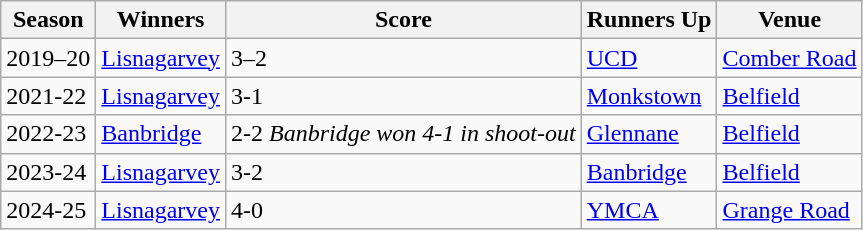<table class="wikitable collapsible">
<tr>
<th>Season</th>
<th>Winners</th>
<th>Score</th>
<th>Runners Up</th>
<th>Venue</th>
</tr>
<tr>
<td>2019–20</td>
<td><a href='#'>Lisnagarvey</a></td>
<td>3–2</td>
<td><a href='#'>UCD</a></td>
<td><a href='#'>Comber Road</a></td>
</tr>
<tr>
<td>2021-22</td>
<td><a href='#'>Lisnagarvey</a></td>
<td>3-1</td>
<td><a href='#'>Monkstown</a></td>
<td><a href='#'>Belfield</a></td>
</tr>
<tr>
<td>2022-23</td>
<td><a href='#'>Banbridge</a></td>
<td>2-2 <em>Banbridge won 4-1 in shoot-out</em></td>
<td><a href='#'>Glennane</a></td>
<td><a href='#'>Belfield</a></td>
</tr>
<tr>
<td>2023-24</td>
<td><a href='#'>Lisnagarvey</a></td>
<td>3-2</td>
<td><a href='#'>Banbridge</a></td>
<td><a href='#'>Belfield</a></td>
</tr>
<tr>
<td>2024-25</td>
<td><a href='#'>Lisnagarvey</a></td>
<td>4-0</td>
<td><a href='#'>YMCA</a></td>
<td><a href='#'>Grange Road</a></td>
</tr>
</table>
